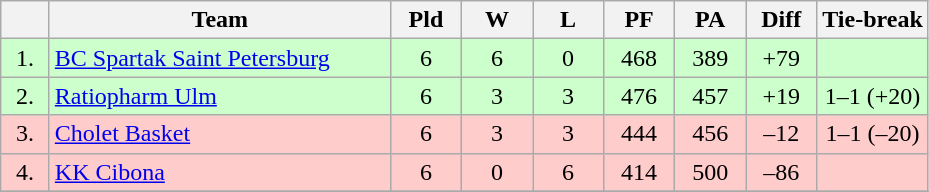<table class="wikitable" style="text-align:center">
<tr>
<th width=25></th>
<th width=220>Team</th>
<th width=40>Pld</th>
<th width=40>W</th>
<th width=40>L</th>
<th width=40>PF</th>
<th width=40>PA</th>
<th width=40>Diff</th>
<th>Tie-break</th>
</tr>
<tr style="background:#ccffcc;">
<td>1.</td>
<td align=left> <a href='#'>BC Spartak Saint Petersburg</a></td>
<td>6</td>
<td>6</td>
<td>0</td>
<td>468</td>
<td>389</td>
<td>+79</td>
<td></td>
</tr>
<tr style="background:#ccffcc;">
<td>2.</td>
<td align=left> <a href='#'>Ratiopharm Ulm</a></td>
<td>6</td>
<td>3</td>
<td>3</td>
<td>476</td>
<td>457</td>
<td>+19</td>
<td>1–1 (+20)</td>
</tr>
<tr style="background:#ffcccc;">
<td>3.</td>
<td align=left> <a href='#'>Cholet Basket</a></td>
<td>6</td>
<td>3</td>
<td>3</td>
<td>444</td>
<td>456</td>
<td>–12</td>
<td>1–1 (–20)</td>
</tr>
<tr style="background:#ffcccc;">
<td>4.</td>
<td align=left> <a href='#'>KK Cibona</a></td>
<td>6</td>
<td>0</td>
<td>6</td>
<td>414</td>
<td>500</td>
<td>–86</td>
<td></td>
</tr>
<tr>
</tr>
</table>
